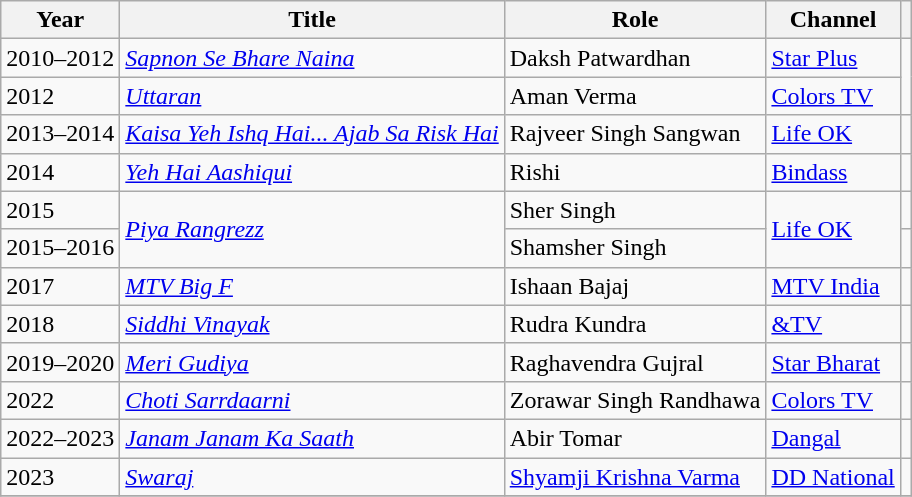<table class="wikitable sortable">
<tr>
<th>Year</th>
<th>Title</th>
<th>Role</th>
<th>Channel</th>
<th></th>
</tr>
<tr>
<td>2010–2012</td>
<td><em><a href='#'>Sapnon Se Bhare Naina</a></em></td>
<td>Daksh Patwardhan</td>
<td><a href='#'>Star Plus</a></td>
<td rowspan="2"></td>
</tr>
<tr>
<td>2012</td>
<td><em><a href='#'>Uttaran</a></em></td>
<td>Aman Verma</td>
<td><a href='#'>Colors TV</a></td>
</tr>
<tr>
<td>2013–2014</td>
<td><em><a href='#'>Kaisa Yeh Ishq Hai... Ajab Sa Risk Hai</a></em></td>
<td>Rajveer Singh Sangwan</td>
<td><a href='#'>Life OK</a></td>
<td></td>
</tr>
<tr>
<td>2014</td>
<td><em><a href='#'>Yeh Hai Aashiqui</a></em></td>
<td>Rishi</td>
<td><a href='#'>Bindass</a></td>
<td></td>
</tr>
<tr>
<td>2015</td>
<td rowspan = "2"><em><a href='#'>Piya Rangrezz</a></em></td>
<td>Sher Singh</td>
<td rowspan = "2"><a href='#'>Life OK</a></td>
<td></td>
</tr>
<tr>
<td>2015–2016</td>
<td>Shamsher Singh</td>
<td></td>
</tr>
<tr>
<td>2017</td>
<td><em><a href='#'>MTV Big F</a></em></td>
<td>Ishaan Bajaj</td>
<td><a href='#'>MTV India</a></td>
<td></td>
</tr>
<tr>
<td>2018</td>
<td><em><a href='#'>Siddhi Vinayak</a></em></td>
<td>Rudra Kundra</td>
<td><a href='#'>&TV</a></td>
<td></td>
</tr>
<tr>
<td>2019–2020</td>
<td><em><a href='#'>Meri Gudiya</a></em></td>
<td>Raghavendra Gujral</td>
<td><a href='#'>Star Bharat</a></td>
<td></td>
</tr>
<tr>
<td>2022</td>
<td><em><a href='#'>Choti Sarrdaarni</a></em></td>
<td>Zorawar Singh Randhawa</td>
<td><a href='#'>Colors TV</a></td>
<td></td>
</tr>
<tr>
<td>2022–2023</td>
<td><em><a href='#'>Janam Janam Ka Saath</a></em></td>
<td>Abir Tomar</td>
<td><a href='#'> Dangal</a></td>
<td> </td>
</tr>
<tr>
<td>2023</td>
<td><a href='#'><em>Swaraj</em></a></td>
<td><a href='#'>Shyamji Krishna Varma</a></td>
<td><a href='#'>DD National</a></td>
<td></td>
</tr>
<tr>
</tr>
</table>
